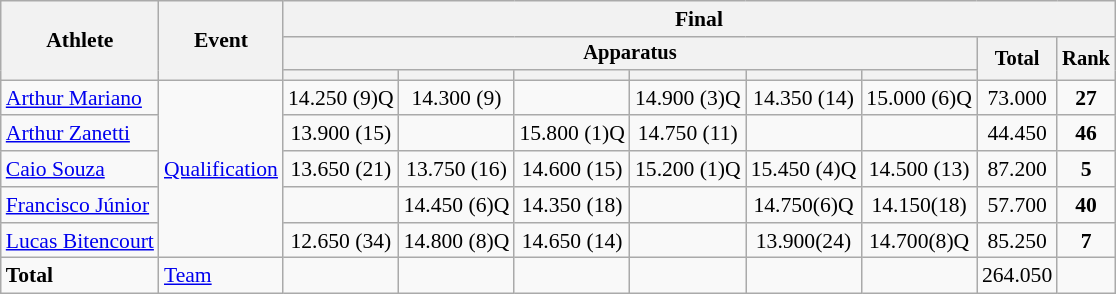<table class="wikitable" style="font-size:90%">
<tr>
<th rowspan=3>Athlete</th>
<th rowspan=3>Event</th>
<th colspan =8>Final</th>
</tr>
<tr style="font-size:95%">
<th colspan=6>Apparatus</th>
<th rowspan=2>Total</th>
<th rowspan=2>Rank</th>
</tr>
<tr style="font-size:95%">
<th></th>
<th></th>
<th></th>
<th></th>
<th></th>
<th></th>
</tr>
<tr align=center>
<td align=left><a href='#'>Arthur Mariano</a></td>
<td style="text-align:left;" rowspan="5"><a href='#'>Qualification</a></td>
<td>14.250 (9)Q</td>
<td>14.300 (9)</td>
<td></td>
<td>14.900 (3)Q</td>
<td>14.350 (14)</td>
<td>15.000 (6)Q</td>
<td>73.000</td>
<td><strong>27</strong></td>
</tr>
<tr align=center>
<td align=left><a href='#'>Arthur Zanetti</a></td>
<td>13.900 (15)</td>
<td></td>
<td>15.800 (1)Q</td>
<td>14.750 (11)</td>
<td></td>
<td></td>
<td>44.450</td>
<td><strong>46</strong></td>
</tr>
<tr align=center>
<td align=left><a href='#'>Caio Souza</a></td>
<td>13.650 (21)</td>
<td>13.750 (16)</td>
<td>14.600 (15)</td>
<td>15.200 (1)Q</td>
<td>15.450 (4)Q</td>
<td>14.500 (13)</td>
<td>87.200</td>
<td><strong>5</strong></td>
</tr>
<tr align=center>
<td align=left><a href='#'>Francisco Júnior</a></td>
<td></td>
<td>14.450 (6)Q</td>
<td>14.350 (18)</td>
<td></td>
<td>14.750(6)Q</td>
<td>14.150(18)</td>
<td>57.700</td>
<td><strong>40</strong></td>
</tr>
<tr align=center>
<td align=left><a href='#'>Lucas Bitencourt</a></td>
<td>12.650 (34)</td>
<td>14.800 (8)Q</td>
<td>14.650 (14)</td>
<td></td>
<td>13.900(24)</td>
<td>14.700(8)Q</td>
<td>85.250</td>
<td><strong>7</strong></td>
</tr>
<tr align=center>
<td align=left><strong>Total</strong></td>
<td style="text-align:left;"><a href='#'>Team</a></td>
<td></td>
<td></td>
<td></td>
<td></td>
<td></td>
<td></td>
<td>264.050</td>
<td></td>
</tr>
</table>
